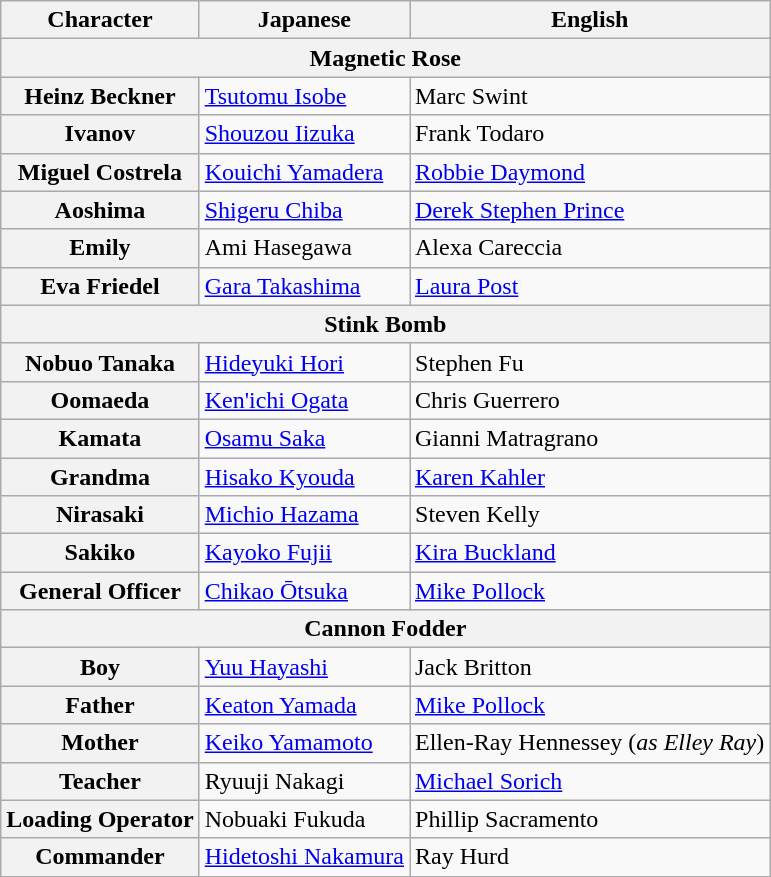<table class="wikitable mw-collapsible">
<tr>
<th>Character</th>
<th>Japanese</th>
<th>English</th>
</tr>
<tr>
<th colspan="3">Magnetic Rose</th>
</tr>
<tr>
<th>Heinz Beckner</th>
<td><a href='#'>Tsutomu Isobe</a></td>
<td>Marc Swint</td>
</tr>
<tr>
<th>Ivanov</th>
<td><a href='#'>Shouzou Iizuka</a></td>
<td>Frank Todaro</td>
</tr>
<tr>
<th>Miguel Costrela</th>
<td><a href='#'>Kouichi Yamadera</a></td>
<td><a href='#'>Robbie Daymond</a></td>
</tr>
<tr>
<th>Aoshima</th>
<td><a href='#'>Shigeru Chiba</a></td>
<td><a href='#'>Derek Stephen Prince</a></td>
</tr>
<tr>
<th>Emily</th>
<td>Ami Hasegawa</td>
<td>Alexa Careccia</td>
</tr>
<tr>
<th>Eva Friedel</th>
<td><a href='#'>Gara Takashima</a></td>
<td><a href='#'>Laura Post</a></td>
</tr>
<tr>
<th colspan="3">Stink Bomb</th>
</tr>
<tr>
<th>Nobuo Tanaka</th>
<td><a href='#'>Hideyuki Hori</a></td>
<td>Stephen Fu</td>
</tr>
<tr>
<th>Oomaeda</th>
<td><a href='#'>Ken'ichi Ogata</a></td>
<td>Chris Guerrero</td>
</tr>
<tr>
<th>Kamata</th>
<td><a href='#'>Osamu Saka</a></td>
<td>Gianni Matragrano</td>
</tr>
<tr>
<th>Grandma</th>
<td><a href='#'>Hisako Kyouda</a></td>
<td><a href='#'>Karen Kahler</a></td>
</tr>
<tr>
<th>Nirasaki</th>
<td><a href='#'>Michio Hazama</a></td>
<td>Steven Kelly</td>
</tr>
<tr>
<th>Sakiko</th>
<td><a href='#'>Kayoko Fujii</a></td>
<td><a href='#'>Kira Buckland</a></td>
</tr>
<tr>
<th>General Officer</th>
<td><a href='#'>Chikao Ōtsuka</a></td>
<td><a href='#'>Mike Pollock</a></td>
</tr>
<tr>
<th colspan="3">Cannon Fodder</th>
</tr>
<tr>
<th>Boy</th>
<td><a href='#'>Yuu Hayashi</a></td>
<td>Jack Britton</td>
</tr>
<tr>
<th>Father</th>
<td><a href='#'>Keaton Yamada</a></td>
<td><a href='#'>Mike Pollock</a></td>
</tr>
<tr>
<th>Mother</th>
<td><a href='#'>Keiko Yamamoto</a></td>
<td>Ellen-Ray Hennessey (<em>as Elley Ray</em>)</td>
</tr>
<tr>
<th>Teacher</th>
<td>Ryuuji Nakagi</td>
<td><a href='#'>Michael Sorich</a></td>
</tr>
<tr>
<th>Loading Operator</th>
<td>Nobuaki Fukuda</td>
<td>Phillip Sacramento</td>
</tr>
<tr>
<th>Commander</th>
<td><a href='#'>Hidetoshi Nakamura</a></td>
<td>Ray Hurd</td>
</tr>
</table>
